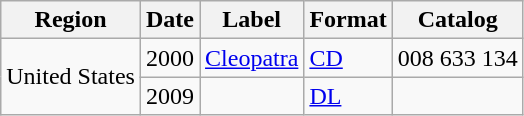<table class="wikitable">
<tr>
<th>Region</th>
<th>Date</th>
<th>Label</th>
<th>Format</th>
<th>Catalog</th>
</tr>
<tr>
<td rowspan="2">United States</td>
<td>2000</td>
<td><a href='#'>Cleopatra</a></td>
<td><a href='#'>CD</a></td>
<td>008 633 134</td>
</tr>
<tr>
<td>2009</td>
<td></td>
<td><a href='#'>DL</a></td>
<td></td>
</tr>
</table>
